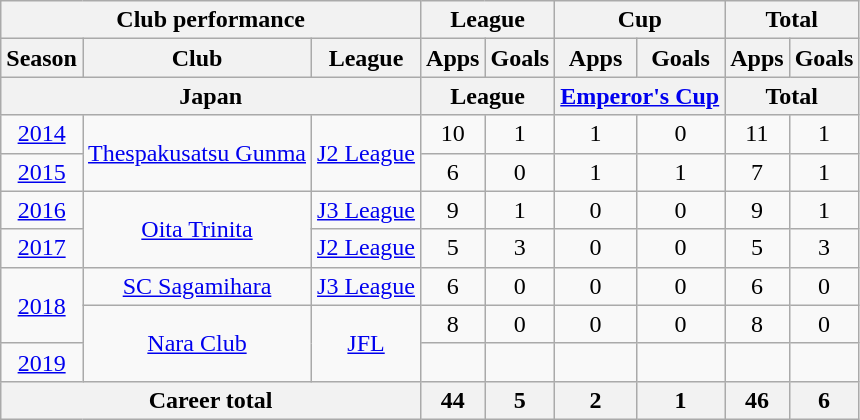<table class="wikitable" style="text-align:center">
<tr>
<th colspan=3>Club performance</th>
<th colspan=2>League</th>
<th colspan=2>Cup</th>
<th colspan=2>Total</th>
</tr>
<tr>
<th>Season</th>
<th>Club</th>
<th>League</th>
<th>Apps</th>
<th>Goals</th>
<th>Apps</th>
<th>Goals</th>
<th>Apps</th>
<th>Goals</th>
</tr>
<tr>
<th colspan=3>Japan</th>
<th colspan=2>League</th>
<th colspan=2><a href='#'>Emperor's Cup</a></th>
<th colspan=2>Total</th>
</tr>
<tr>
<td><a href='#'>2014</a></td>
<td rowspan="2"><a href='#'>Thespakusatsu Gunma</a></td>
<td rowspan="2"><a href='#'>J2 League</a></td>
<td>10</td>
<td>1</td>
<td>1</td>
<td>0</td>
<td>11</td>
<td>1</td>
</tr>
<tr>
<td><a href='#'>2015</a></td>
<td>6</td>
<td>0</td>
<td>1</td>
<td>1</td>
<td>7</td>
<td>1</td>
</tr>
<tr>
<td><a href='#'>2016</a></td>
<td rowspan="2"><a href='#'>Oita Trinita</a></td>
<td><a href='#'>J3 League</a></td>
<td>9</td>
<td>1</td>
<td>0</td>
<td>0</td>
<td>9</td>
<td>1</td>
</tr>
<tr>
<td><a href='#'>2017</a></td>
<td><a href='#'>J2 League</a></td>
<td>5</td>
<td>3</td>
<td>0</td>
<td>0</td>
<td>5</td>
<td>3</td>
</tr>
<tr>
<td rowspan="2"><a href='#'>2018</a></td>
<td><a href='#'>SC Sagamihara</a></td>
<td><a href='#'>J3 League</a></td>
<td>6</td>
<td>0</td>
<td>0</td>
<td>0</td>
<td>6</td>
<td>0</td>
</tr>
<tr>
<td rowspan="2"><a href='#'>Nara Club</a></td>
<td rowspan="2"><a href='#'>JFL</a></td>
<td>8</td>
<td>0</td>
<td>0</td>
<td>0</td>
<td>8</td>
<td>0</td>
</tr>
<tr>
<td><a href='#'>2019</a></td>
<td></td>
<td></td>
<td></td>
<td></td>
<td></td>
<td></td>
</tr>
<tr>
<th colspan=3>Career total</th>
<th>44</th>
<th>5</th>
<th>2</th>
<th>1</th>
<th>46</th>
<th>6</th>
</tr>
</table>
